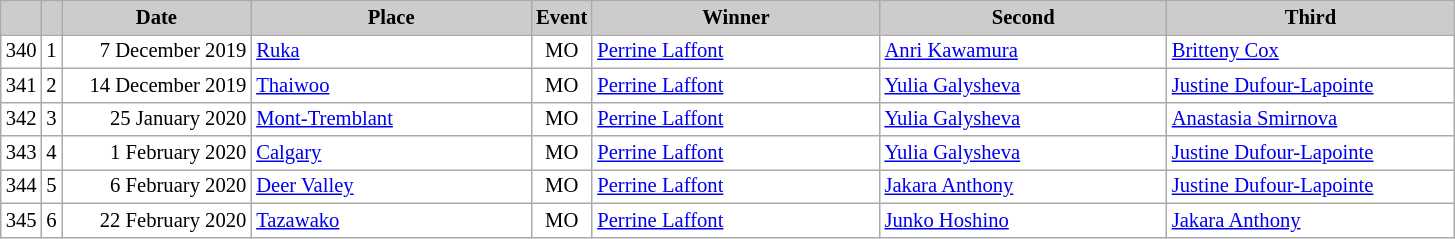<table class="wikitable plainrowheaders" style="background:#fff; font-size:86%; line-height:16px; border:grey solid 1px; border-collapse:collapse;">
<tr>
<th scope="col" style="background:#ccc; width=20 px;"></th>
<th scope="col" style="background:#ccc; width=30 px;"></th>
<th scope="col" style="background:#ccc; width:120px;">Date</th>
<th scope="col" style="background:#ccc; width:180px;">Place</th>
<th scope="col" style="background:#ccc; width:15px;">Event</th>
<th scope="col" style="background:#ccc; width:185px;">Winner</th>
<th scope="col" style="background:#ccc; width:185px;">Second</th>
<th scope="col" style="background:#ccc; width:185px;">Third</th>
</tr>
<tr>
<td align="center">340</td>
<td align="center">1</td>
<td align="right">7 December 2019</td>
<td> <a href='#'>Ruka</a></td>
<td align="center">MO</td>
<td> <a href='#'>Perrine Laffont</a></td>
<td> <a href='#'>Anri Kawamura</a></td>
<td> <a href='#'>Britteny Cox</a></td>
</tr>
<tr>
<td align="center">341</td>
<td align="center">2</td>
<td align="right">14 December 2019</td>
<td> <a href='#'>Thaiwoo</a></td>
<td align="center">MO</td>
<td> <a href='#'>Perrine Laffont</a></td>
<td> <a href='#'>Yulia Galysheva</a></td>
<td> <a href='#'>Justine Dufour-Lapointe</a></td>
</tr>
<tr>
<td align="center">342</td>
<td align="center">3</td>
<td align="right">25 January 2020</td>
<td> <a href='#'>Mont-Tremblant</a></td>
<td align="center">MO</td>
<td> <a href='#'>Perrine Laffont</a></td>
<td> <a href='#'>Yulia Galysheva</a></td>
<td> <a href='#'>Anastasia Smirnova</a></td>
</tr>
<tr>
<td align="center">343</td>
<td align="center">4</td>
<td align="right">1 February 2020</td>
<td> <a href='#'>Calgary</a></td>
<td align="center">MO</td>
<td> <a href='#'>Perrine Laffont</a></td>
<td> <a href='#'>Yulia Galysheva</a></td>
<td> <a href='#'>Justine Dufour-Lapointe</a></td>
</tr>
<tr>
<td align="center">344</td>
<td align="center">5</td>
<td align="right">6 February 2020</td>
<td> <a href='#'>Deer Valley</a></td>
<td align="center">MO</td>
<td> <a href='#'>Perrine Laffont</a></td>
<td> <a href='#'>Jakara Anthony</a></td>
<td> <a href='#'>Justine Dufour-Lapointe</a></td>
</tr>
<tr>
<td align="center">345</td>
<td align="center">6</td>
<td align="right">22 February 2020</td>
<td> <a href='#'>Tazawako</a></td>
<td align="center">MO</td>
<td> <a href='#'>Perrine Laffont</a></td>
<td> <a href='#'>Junko Hoshino</a></td>
<td> <a href='#'>Jakara Anthony</a></td>
</tr>
</table>
